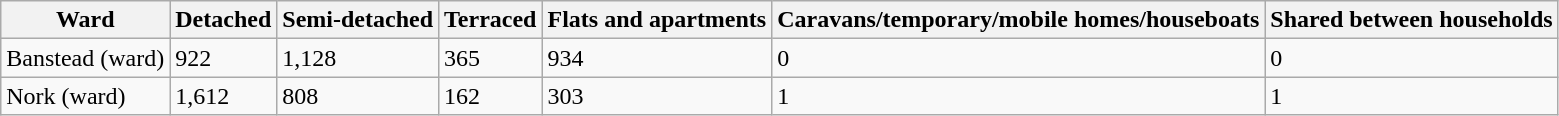<table class="wikitable">
<tr>
<th>Ward</th>
<th>Detached</th>
<th>Semi-detached</th>
<th>Terraced</th>
<th>Flats and apartments</th>
<th>Caravans/temporary/mobile homes/houseboats</th>
<th>Shared between households</th>
</tr>
<tr>
<td>Banstead (ward)</td>
<td>922</td>
<td>1,128</td>
<td>365</td>
<td>934</td>
<td>0</td>
<td>0</td>
</tr>
<tr>
<td>Nork (ward)</td>
<td>1,612</td>
<td>808</td>
<td>162</td>
<td>303</td>
<td>1</td>
<td>1</td>
</tr>
</table>
